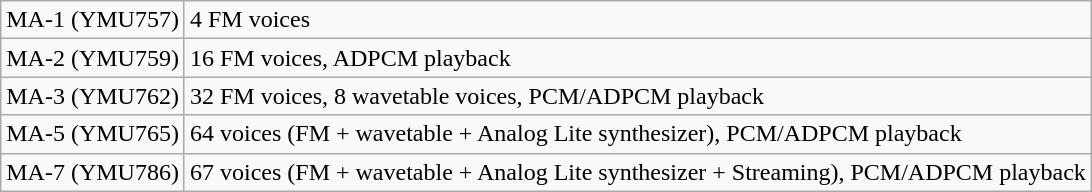<table class="wikitable">
<tr>
<td>MA-1 (YMU757)</td>
<td>4 FM voices</td>
</tr>
<tr>
<td>MA-2 (YMU759)</td>
<td>16 FM voices, ADPCM playback</td>
</tr>
<tr>
<td>MA-3 (YMU762)</td>
<td>32 FM voices, 8 wavetable voices, PCM/ADPCM playback</td>
</tr>
<tr>
<td>MA-5 (YMU765)</td>
<td>64 voices (FM + wavetable + Analog Lite synthesizer), PCM/ADPCM playback</td>
</tr>
<tr>
<td>MA-7 (YMU786)</td>
<td>67 voices (FM + wavetable + Analog Lite synthesizer + Streaming), PCM/ADPCM playback</td>
</tr>
</table>
